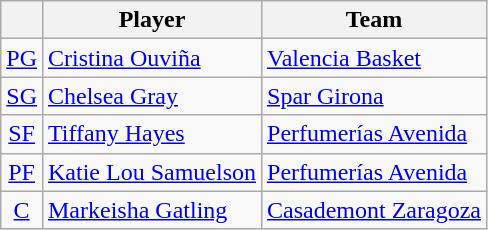<table class="wikitable">
<tr>
<th style="text-align:center;"></th>
<th style="text-align:center;">Player</th>
<th style="text-align:center;">Team</th>
</tr>
<tr>
<td style="text-align:center;"><a href='#'>PG</a></td>
<td> <a href='#'>Cristina Ouviña</a></td>
<td><a href='#'>Valencia Basket</a></td>
</tr>
<tr>
<td style="text-align:center;"><a href='#'>SG</a></td>
<td> <a href='#'>Chelsea Gray</a></td>
<td><a href='#'>Spar Girona</a></td>
</tr>
<tr>
<td style="text-align:center;"><a href='#'>SF</a></td>
<td> <a href='#'>Tiffany Hayes</a></td>
<td><a href='#'>Perfumerías Avenida</a></td>
</tr>
<tr>
<td style="text-align:center;"><a href='#'>PF</a></td>
<td> <a href='#'>Katie Lou Samuelson</a></td>
<td><a href='#'>Perfumerías Avenida</a></td>
</tr>
<tr>
<td style="text-align:center;"><a href='#'>C</a></td>
<td> <a href='#'>Markeisha Gatling</a></td>
<td><a href='#'>Casademont Zaragoza</a></td>
</tr>
</table>
